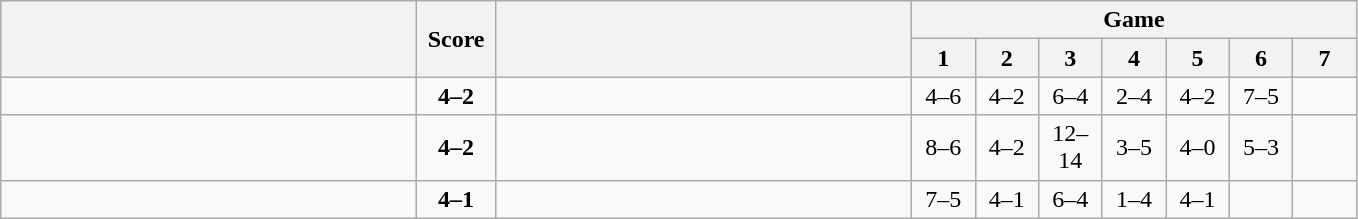<table class="wikitable" style="text-align: center;">
<tr>
<th rowspan=2 align="right" width="270"></th>
<th rowspan=2 width="45">Score</th>
<th rowspan=2 align="left" width="270"></th>
<th colspan=7>Game</th>
</tr>
<tr>
<th width="35">1</th>
<th width="35">2</th>
<th width="35">3</th>
<th width="35">4</th>
<th width="35">5</th>
<th width="35">6</th>
<th width="35">7</th>
</tr>
<tr>
<td align=left><strong></strong></td>
<td align=center><strong>4–2</strong></td>
<td align=left></td>
<td>4–6</td>
<td>4–2</td>
<td>6–4</td>
<td>2–4</td>
<td>4–2</td>
<td>7–5</td>
<td></td>
</tr>
<tr>
<td align=left><strong></strong></td>
<td align=center><strong>4–2</strong></td>
<td align=left></td>
<td>8–6</td>
<td>4–2</td>
<td>12–14</td>
<td>3–5</td>
<td>4–0</td>
<td>5–3</td>
<td></td>
</tr>
<tr>
<td align=left><strong></strong></td>
<td align=center><strong>4–1</strong></td>
<td align=left></td>
<td>7–5</td>
<td>4–1</td>
<td>6–4</td>
<td>1–4</td>
<td>4–1</td>
<td></td>
<td></td>
</tr>
</table>
